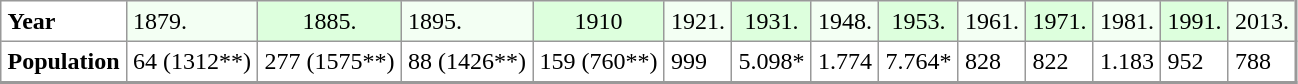<table border=1 cellpadding=4 cellspacing=0 class="toccolours" style="align: left; margin: 0.5em 0 0 0; border-style: solid; border: 1px solid #999; border-right-width: 2px; border-bottom-width: 2px; border-collapse: collapse; font-size: 100%;">
<tr>
<td><strong>Year</strong></td>
<td style="background:#f3fff3;">1879.</td>
<td style="background:#ddffdd;" align="center">1885.</td>
<td style="background:#f3fff3;">1895.</td>
<td style="background:#ddffdd;" align="center">1910</td>
<td style="background:#f3fff3;">1921.</td>
<td colspan=1 style="background:#ddffdd;" align="center">1931.</td>
<td style="background:#f3fff3;">1948.</td>
<td colspan=1 style="background:#ddffdd;" align="center">1953.</td>
<td style="background:#f3fff3;">1961.</td>
<td colspan=1 style="background:#ddffdd;" align="center">1971.</td>
<td style="background:#f3fff3;">1981.</td>
<td colspan=1 style="background:#ddffdd;" align="center">1991.</td>
<td style="background:#f3fff3;">2013.</td>
</tr>
<tr>
<td><strong>Population</strong></td>
<td>64 (1312**)</td>
<td>277 (1575**)</td>
<td>88 (1426**)</td>
<td>159 (760**)</td>
<td>999</td>
<td>5.098*</td>
<td>1.774</td>
<td>7.764*</td>
<td>828</td>
<td>822</td>
<td>1.183</td>
<td>952</td>
<td>788</td>
</tr>
</table>
